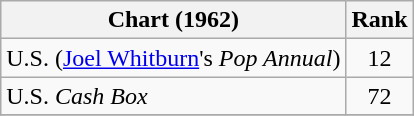<table class="wikitable">
<tr>
<th>Chart (1962)</th>
<th style="text-align:center;">Rank</th>
</tr>
<tr>
<td>U.S. (<a href='#'>Joel Whitburn</a>'s <em>Pop Annual</em>)</td>
<td style="text-align:center;">12</td>
</tr>
<tr>
<td>U.S. <em>Cash Box</em> </td>
<td style="text-align:center;">72</td>
</tr>
<tr>
</tr>
</table>
